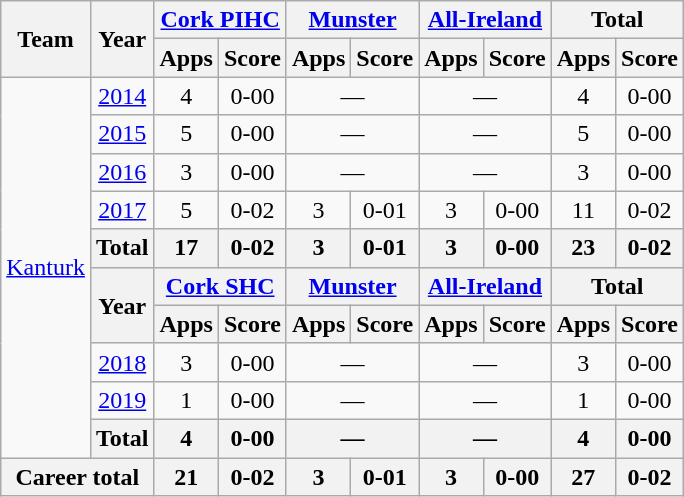<table class="wikitable" style="text-align:center">
<tr>
<th rowspan="2">Team</th>
<th rowspan="2">Year</th>
<th colspan="2"><a href='#'>Cork PIHC</a></th>
<th colspan="2"><a href='#'>Munster</a></th>
<th colspan="2"><a href='#'>All-Ireland</a></th>
<th colspan="2">Total</th>
</tr>
<tr>
<th>Apps</th>
<th>Score</th>
<th>Apps</th>
<th>Score</th>
<th>Apps</th>
<th>Score</th>
<th>Apps</th>
<th>Score</th>
</tr>
<tr>
<td rowspan="10"><a href='#'>Kanturk</a></td>
<td><a href='#'>2014</a></td>
<td>4</td>
<td>0-00</td>
<td colspan=2>—</td>
<td colspan=2>—</td>
<td>4</td>
<td>0-00</td>
</tr>
<tr>
<td><a href='#'>2015</a></td>
<td>5</td>
<td>0-00</td>
<td colspan=2>—</td>
<td colspan=2>—</td>
<td>5</td>
<td>0-00</td>
</tr>
<tr>
<td><a href='#'>2016</a></td>
<td>3</td>
<td>0-00</td>
<td colspan=2>—</td>
<td colspan=2>—</td>
<td>3</td>
<td>0-00</td>
</tr>
<tr>
<td><a href='#'>2017</a></td>
<td>5</td>
<td>0-02</td>
<td>3</td>
<td>0-01</td>
<td>3</td>
<td>0-00</td>
<td>11</td>
<td>0-02</td>
</tr>
<tr>
<th>Total</th>
<th>17</th>
<th>0-02</th>
<th>3</th>
<th>0-01</th>
<th>3</th>
<th>0-00</th>
<th>23</th>
<th>0-02</th>
</tr>
<tr>
<th rowspan=2>Year</th>
<th colspan=2><a href='#'>Cork SHC</a></th>
<th colspan=2><a href='#'>Munster</a></th>
<th colspan=2><a href='#'>All-Ireland</a></th>
<th colspan=2>Total</th>
</tr>
<tr>
<th>Apps</th>
<th>Score</th>
<th>Apps</th>
<th>Score</th>
<th>Apps</th>
<th>Score</th>
<th>Apps</th>
<th>Score</th>
</tr>
<tr>
<td><a href='#'>2018</a></td>
<td>3</td>
<td>0-00</td>
<td colspan=2>—</td>
<td colspan=2>—</td>
<td>3</td>
<td>0-00</td>
</tr>
<tr>
<td><a href='#'>2019</a></td>
<td>1</td>
<td>0-00</td>
<td colspan=2>—</td>
<td colspan=2>—</td>
<td>1</td>
<td>0-00</td>
</tr>
<tr>
<th>Total</th>
<th>4</th>
<th>0-00</th>
<th colspan=2>—</th>
<th colspan=2>—</th>
<th>4</th>
<th>0-00</th>
</tr>
<tr>
<th colspan="2">Career total</th>
<th>21</th>
<th>0-02</th>
<th>3</th>
<th>0-01</th>
<th>3</th>
<th>0-00</th>
<th>27</th>
<th>0-02</th>
</tr>
</table>
